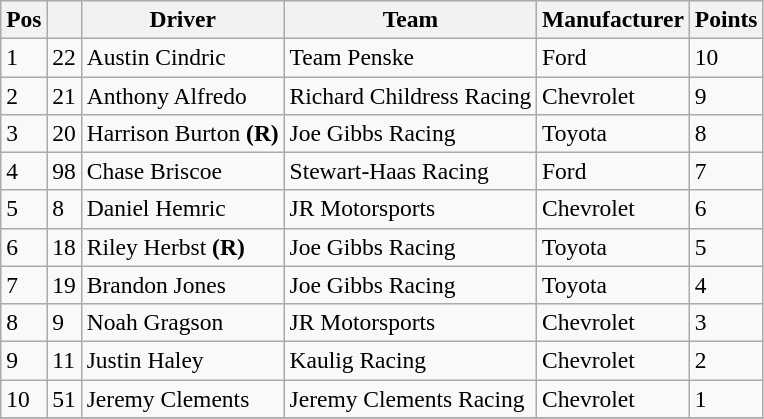<table class="wikitable" style="font-size:98%">
<tr>
<th>Pos</th>
<th></th>
<th>Driver</th>
<th>Team</th>
<th>Manufacturer</th>
<th>Points</th>
</tr>
<tr>
<td>1</td>
<td>22</td>
<td>Austin Cindric</td>
<td>Team Penske</td>
<td>Ford</td>
<td>10</td>
</tr>
<tr>
<td>2</td>
<td>21</td>
<td>Anthony Alfredo</td>
<td>Richard Childress Racing</td>
<td>Chevrolet</td>
<td>9</td>
</tr>
<tr>
<td>3</td>
<td>20</td>
<td>Harrison Burton <strong>(R)</strong></td>
<td>Joe Gibbs Racing</td>
<td>Toyota</td>
<td>8</td>
</tr>
<tr>
<td>4</td>
<td>98</td>
<td>Chase Briscoe</td>
<td>Stewart-Haas Racing</td>
<td>Ford</td>
<td>7</td>
</tr>
<tr>
<td>5</td>
<td>8</td>
<td>Daniel Hemric</td>
<td>JR Motorsports</td>
<td>Chevrolet</td>
<td>6</td>
</tr>
<tr>
<td>6</td>
<td>18</td>
<td>Riley Herbst <strong>(R)</strong></td>
<td>Joe Gibbs Racing</td>
<td>Toyota</td>
<td>5</td>
</tr>
<tr>
<td>7</td>
<td>19</td>
<td>Brandon Jones</td>
<td>Joe Gibbs Racing</td>
<td>Toyota</td>
<td>4</td>
</tr>
<tr>
<td>8</td>
<td>9</td>
<td>Noah Gragson</td>
<td>JR Motorsports</td>
<td>Chevrolet</td>
<td>3</td>
</tr>
<tr>
<td>9</td>
<td>11</td>
<td>Justin Haley</td>
<td>Kaulig Racing</td>
<td>Chevrolet</td>
<td>2</td>
</tr>
<tr>
<td>10</td>
<td>51</td>
<td>Jeremy Clements</td>
<td>Jeremy Clements Racing</td>
<td>Chevrolet</td>
<td>1</td>
</tr>
<tr>
</tr>
</table>
